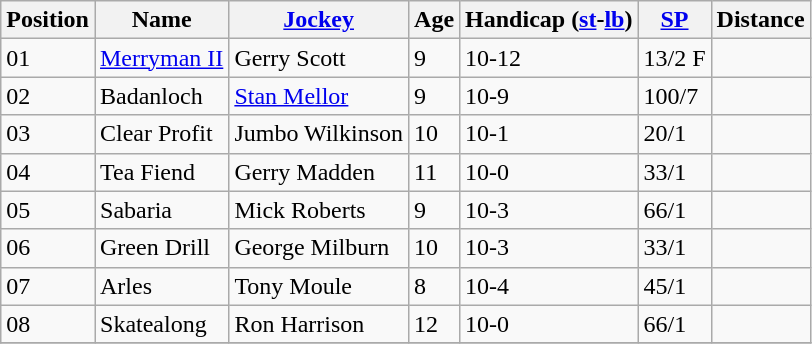<table class="wikitable sortable">
<tr>
<th>Position</th>
<th>Name</th>
<th><a href='#'>Jockey</a></th>
<th data-sort-type="number">Age</th>
<th>Handicap (<a href='#'>st</a>-<a href='#'>lb</a>)</th>
<th><a href='#'>SP</a></th>
<th>Distance</th>
</tr>
<tr>
<td>01</td>
<td><a href='#'>Merryman II</a></td>
<td>Gerry Scott</td>
<td>9</td>
<td>10-12</td>
<td>13/2 F</td>
<td></td>
</tr>
<tr>
<td>02</td>
<td>Badanloch</td>
<td><a href='#'>Stan Mellor</a></td>
<td>9</td>
<td>10-9</td>
<td>100/7</td>
<td></td>
</tr>
<tr>
<td>03</td>
<td>Clear Profit</td>
<td>Jumbo Wilkinson</td>
<td>10</td>
<td>10-1</td>
<td>20/1</td>
<td></td>
</tr>
<tr>
<td>04</td>
<td>Tea Fiend</td>
<td>Gerry Madden</td>
<td>11</td>
<td>10-0</td>
<td>33/1</td>
<td></td>
</tr>
<tr>
<td>05</td>
<td>Sabaria</td>
<td>Mick Roberts</td>
<td>9</td>
<td>10-3</td>
<td>66/1</td>
<td></td>
</tr>
<tr>
<td>06</td>
<td>Green Drill</td>
<td>George Milburn</td>
<td>10</td>
<td>10-3</td>
<td>33/1</td>
<td></td>
</tr>
<tr>
<td>07</td>
<td>Arles</td>
<td>Tony Moule</td>
<td>8</td>
<td>10-4</td>
<td>45/1</td>
<td></td>
</tr>
<tr>
<td>08</td>
<td>Skatealong</td>
<td>Ron Harrison</td>
<td>12</td>
<td>10-0</td>
<td>66/1</td>
<td></td>
</tr>
<tr>
</tr>
</table>
